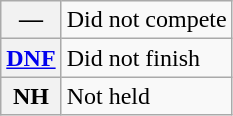<table class="wikitable">
<tr>
<th scope="row">—</th>
<td>Did not compete</td>
</tr>
<tr>
<th scope="row"><a href='#'>DNF</a></th>
<td>Did not finish</td>
</tr>
<tr>
<th scope="row">NH</th>
<td>Not held</td>
</tr>
</table>
